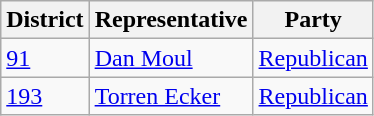<table class="wikitable">
<tr>
<th>District</th>
<th>Representative</th>
<th>Party</th>
</tr>
<tr>
<td><a href='#'>91</a></td>
<td><a href='#'>Dan Moul</a></td>
<td><a href='#'>Republican</a></td>
</tr>
<tr>
<td><a href='#'>193</a></td>
<td><a href='#'>Torren Ecker</a></td>
<td><a href='#'>Republican</a></td>
</tr>
</table>
